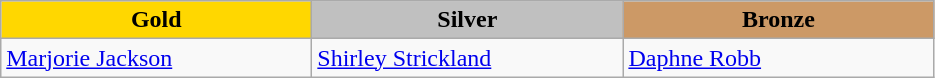<table class="wikitable" style="text-align:left">
<tr align="center">
<td width=200 bgcolor=gold><strong>Gold</strong></td>
<td width=200 bgcolor=silver><strong>Silver</strong></td>
<td width=200 bgcolor=CC9966><strong>Bronze</strong></td>
</tr>
<tr>
<td><a href='#'>Marjorie Jackson</a><br><em></em></td>
<td><a href='#'>Shirley Strickland</a><br><em></em></td>
<td><a href='#'>Daphne Robb</a><br><em></em></td>
</tr>
</table>
